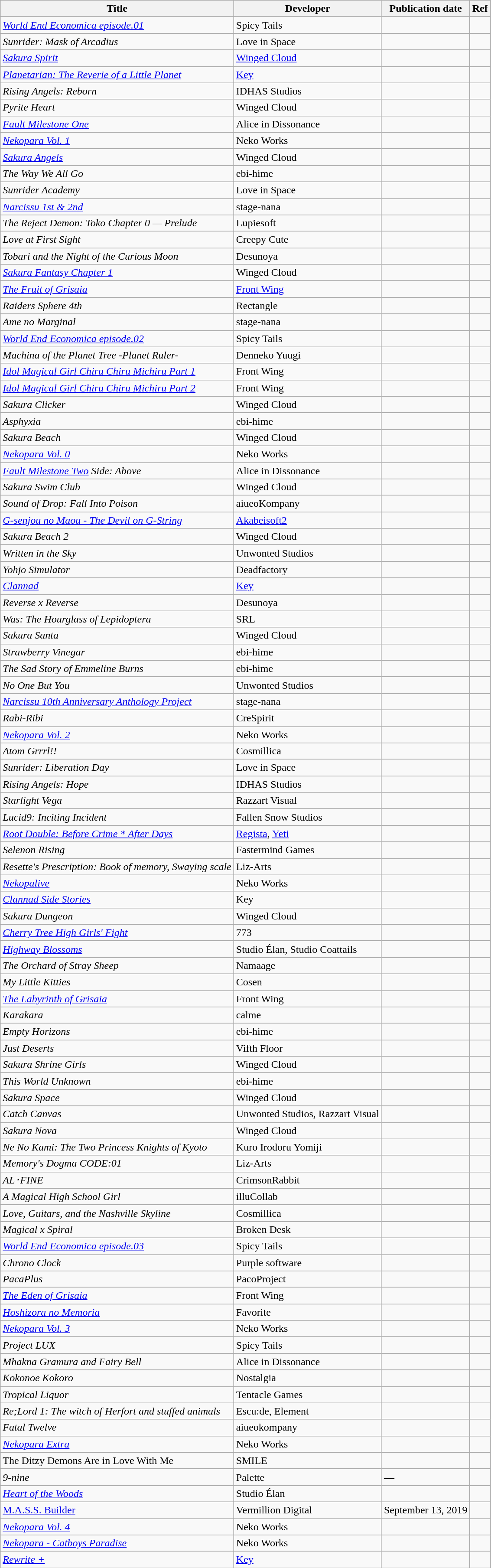<table class="wikitable sortable">
<tr>
<th>Title</th>
<th>Developer</th>
<th>Publication date</th>
<th>Ref</th>
</tr>
<tr>
<td><em><a href='#'>World End Economica episode.01</a></em></td>
<td>Spicy Tails</td>
<td></td>
<td></td>
</tr>
<tr>
<td><em>Sunrider: Mask of Arcadius</em></td>
<td>Love in Space</td>
<td></td>
<td></td>
</tr>
<tr>
<td><em><a href='#'>Sakura Spirit</a></em></td>
<td><a href='#'>Winged Cloud</a></td>
<td></td>
<td></td>
</tr>
<tr>
<td><em><a href='#'>Planetarian: The Reverie of a Little Planet</a></em></td>
<td><a href='#'>Key</a></td>
<td></td>
<td></td>
</tr>
<tr>
<td><em>Rising Angels: Reborn</em></td>
<td>IDHAS Studios</td>
<td></td>
<td></td>
</tr>
<tr>
<td><em>Pyrite Heart</em></td>
<td>Winged Cloud</td>
<td></td>
<td></td>
</tr>
<tr>
<td><em><a href='#'>Fault Milestone One</a></em></td>
<td>Alice in Dissonance</td>
<td></td>
<td></td>
</tr>
<tr>
<td><em><a href='#'>Nekopara Vol. 1</a></em></td>
<td>Neko Works</td>
<td></td>
<td></td>
</tr>
<tr>
<td><em><a href='#'>Sakura Angels</a></em></td>
<td>Winged Cloud</td>
<td></td>
<td></td>
</tr>
<tr>
<td><em>The Way We All Go</em></td>
<td>ebi-hime</td>
<td></td>
<td></td>
</tr>
<tr>
<td><em>Sunrider Academy</em></td>
<td>Love in Space</td>
<td></td>
<td></td>
</tr>
<tr>
<td><em><a href='#'>Narcissu 1st & 2nd</a></em></td>
<td>stage-nana</td>
<td></td>
<td></td>
</tr>
<tr>
<td><em>The Reject Demon: Toko Chapter 0 — Prelude</em></td>
<td>Lupiesoft</td>
<td></td>
<td></td>
</tr>
<tr>
<td><em>Love at First Sight</em></td>
<td>Creepy Cute</td>
<td></td>
<td></td>
</tr>
<tr>
<td><em>Tobari and the Night of the Curious Moon</em></td>
<td>Desunoya</td>
<td></td>
<td></td>
</tr>
<tr>
<td><em><a href='#'>Sakura Fantasy Chapter 1</a></em></td>
<td>Winged Cloud</td>
<td></td>
<td></td>
</tr>
<tr>
<td><em><a href='#'>The Fruit of Grisaia</a></em></td>
<td><a href='#'>Front Wing</a></td>
<td></td>
<td></td>
</tr>
<tr>
<td><em>Raiders Sphere 4th</em></td>
<td>Rectangle</td>
<td></td>
<td></td>
</tr>
<tr>
<td><em>Ame no Marginal</em></td>
<td>stage-nana</td>
<td></td>
<td></td>
</tr>
<tr>
<td><em><a href='#'>World End Economica episode.02</a></em></td>
<td>Spicy Tails</td>
<td></td>
<td></td>
</tr>
<tr>
<td><em>Machina of the Planet Tree -Planet Ruler-</em></td>
<td>Denneko Yuugi</td>
<td></td>
<td></td>
</tr>
<tr>
<td><em><a href='#'>Idol Magical Girl Chiru Chiru Michiru Part 1</a></em></td>
<td>Front Wing</td>
<td></td>
<td></td>
</tr>
<tr>
<td><em><a href='#'>Idol Magical Girl Chiru Chiru Michiru Part 2</a></em></td>
<td>Front Wing</td>
<td></td>
<td></td>
</tr>
<tr>
<td><em>Sakura Clicker</em></td>
<td>Winged Cloud</td>
<td></td>
<td></td>
</tr>
<tr>
<td><em>Asphyxia</em></td>
<td>ebi-hime</td>
<td></td>
<td></td>
</tr>
<tr>
<td><em>Sakura Beach</em></td>
<td>Winged Cloud</td>
<td></td>
<td></td>
</tr>
<tr>
<td><em><a href='#'>Nekopara Vol. 0</a></em></td>
<td>Neko Works</td>
<td></td>
<td></td>
</tr>
<tr>
<td><em><a href='#'>Fault Milestone Two</a> Side: Above</em></td>
<td>Alice in Dissonance</td>
<td></td>
<td></td>
</tr>
<tr>
<td><em>Sakura Swim Club</em></td>
<td>Winged Cloud</td>
<td></td>
<td></td>
</tr>
<tr>
<td><em>Sound of Drop: Fall Into Poison</em></td>
<td>aiueoKompany</td>
<td></td>
<td></td>
</tr>
<tr>
<td><em><a href='#'>G-senjou no Maou - The Devil on G-String</a></em></td>
<td><a href='#'>Akabeisoft2</a></td>
<td></td>
<td></td>
</tr>
<tr>
<td><em>Sakura Beach 2</em></td>
<td>Winged Cloud</td>
<td></td>
<td></td>
</tr>
<tr>
<td><em>Written in the Sky</em></td>
<td>Unwonted Studios</td>
<td></td>
<td></td>
</tr>
<tr>
<td><em>Yohjo Simulator</em></td>
<td>Deadfactory</td>
<td></td>
<td></td>
</tr>
<tr>
<td><em><a href='#'>Clannad</a></em></td>
<td><a href='#'>Key</a></td>
<td></td>
<td></td>
</tr>
<tr>
<td><em>Reverse x Reverse</em></td>
<td>Desunoya</td>
<td></td>
<td></td>
</tr>
<tr>
<td><em>Was: The Hourglass of Lepidoptera</em></td>
<td>SRL</td>
<td></td>
<td></td>
</tr>
<tr>
<td><em>Sakura Santa</em></td>
<td>Winged Cloud</td>
<td></td>
<td></td>
</tr>
<tr>
<td><em>Strawberry Vinegar</em></td>
<td>ebi-hime</td>
<td></td>
<td></td>
</tr>
<tr>
<td><em>The Sad Story of Emmeline Burns</em></td>
<td>ebi-hime</td>
<td></td>
<td></td>
</tr>
<tr>
<td><em>No One But You</em></td>
<td>Unwonted Studios</td>
<td></td>
<td></td>
</tr>
<tr>
<td><em><a href='#'>Narcissu 10th Anniversary Anthology Project</a></em></td>
<td>stage-nana</td>
<td></td>
<td></td>
</tr>
<tr>
<td><em>Rabi-Ribi</em></td>
<td>CreSpirit</td>
<td></td>
<td></td>
</tr>
<tr>
<td><em><a href='#'>Nekopara Vol. 2</a></em></td>
<td>Neko Works</td>
<td></td>
<td></td>
</tr>
<tr>
<td><em>Atom Grrrl!!</em></td>
<td>Cosmillica</td>
<td></td>
<td></td>
</tr>
<tr>
<td><em>Sunrider: Liberation Day</em></td>
<td>Love in Space</td>
<td></td>
<td></td>
</tr>
<tr>
<td><em>Rising Angels: Hope</em></td>
<td>IDHAS Studios</td>
<td></td>
<td></td>
</tr>
<tr>
<td><em>Starlight Vega</em></td>
<td>Razzart Visual</td>
<td></td>
<td></td>
</tr>
<tr>
<td><em>Lucid9: Inciting Incident</em></td>
<td>Fallen Snow Studios</td>
<td></td>
<td></td>
</tr>
<tr>
<td><em><a href='#'>Root Double: Before Crime * After Days</a></em></td>
<td><a href='#'>Regista</a>, <a href='#'>Yeti</a></td>
<td></td>
<td></td>
</tr>
<tr>
<td><em>Selenon Rising</em></td>
<td>Fastermind Games</td>
<td></td>
<td></td>
</tr>
<tr>
<td><em>Resette's Prescription: Book of memory, Swaying scale</em></td>
<td>Liz-Arts</td>
<td></td>
<td></td>
</tr>
<tr>
<td><em><a href='#'>Nekopalive</a></em></td>
<td>Neko Works</td>
<td></td>
<td></td>
</tr>
<tr>
<td><em><a href='#'>Clannad Side Stories</a></em></td>
<td>Key</td>
<td></td>
<td></td>
</tr>
<tr>
<td><em>Sakura Dungeon</em></td>
<td>Winged Cloud</td>
<td></td>
<td></td>
</tr>
<tr>
<td><em><a href='#'>Cherry Tree High Girls' Fight</a></em></td>
<td>773</td>
<td></td>
<td></td>
</tr>
<tr>
<td><em><a href='#'>Highway Blossoms</a></em></td>
<td>Studio Élan, Studio Coattails</td>
<td></td>
<td></td>
</tr>
<tr>
<td><em>The Orchard of Stray Sheep</em></td>
<td>Namaage</td>
<td></td>
<td></td>
</tr>
<tr>
<td><em>My Little Kitties</em></td>
<td>Cosen</td>
<td></td>
<td></td>
</tr>
<tr>
<td><em><a href='#'>The Labyrinth of Grisaia</a></em></td>
<td>Front Wing</td>
<td></td>
<td></td>
</tr>
<tr>
<td><em>Karakara</em></td>
<td>calme</td>
<td></td>
<td></td>
</tr>
<tr>
<td><em>Empty Horizons</em></td>
<td>ebi-hime</td>
<td></td>
<td></td>
</tr>
<tr>
<td><em>Just Deserts</em></td>
<td>Vifth Floor</td>
<td></td>
<td></td>
</tr>
<tr>
<td><em>Sakura Shrine Girls</em></td>
<td>Winged Cloud</td>
<td></td>
<td></td>
</tr>
<tr>
<td><em>This World Unknown</em></td>
<td>ebi-hime</td>
<td></td>
<td></td>
</tr>
<tr>
<td><em>Sakura Space</em></td>
<td>Winged Cloud</td>
<td></td>
<td></td>
</tr>
<tr>
<td><em>Catch Canvas</em></td>
<td>Unwonted Studios, Razzart Visual</td>
<td></td>
<td></td>
</tr>
<tr>
<td><em>Sakura Nova</em></td>
<td>Winged Cloud</td>
<td></td>
<td></td>
</tr>
<tr>
<td><em>Ne No Kami: The Two Princess Knights of Kyoto</em></td>
<td>Kuro Irodoru Yomiji</td>
<td></td>
<td></td>
</tr>
<tr>
<td><em>Memory's Dogma CODE:01</em></td>
<td>Liz-Arts</td>
<td></td>
<td></td>
</tr>
<tr>
<td><em>AL･FINE</em></td>
<td>CrimsonRabbit</td>
<td></td>
<td></td>
</tr>
<tr>
<td><em>A Magical High School Girl</em></td>
<td>illuCollab</td>
<td></td>
<td></td>
</tr>
<tr>
<td><em>Love, Guitars, and the Nashville Skyline</em></td>
<td>Cosmillica</td>
<td></td>
<td></td>
</tr>
<tr>
<td><em>Magical x Spiral</em></td>
<td>Broken Desk</td>
<td></td>
<td></td>
</tr>
<tr>
<td><em><a href='#'>World End Economica episode.03</a></em></td>
<td>Spicy Tails</td>
<td></td>
<td></td>
</tr>
<tr>
<td><em>Chrono Clock</em></td>
<td>Purple software</td>
<td></td>
<td></td>
</tr>
<tr>
<td><em>PacaPlus</em></td>
<td>PacoProject</td>
<td></td>
<td></td>
</tr>
<tr>
<td><em><a href='#'>The Eden of Grisaia</a></em></td>
<td>Front Wing</td>
<td></td>
<td></td>
</tr>
<tr>
<td><em><a href='#'>Hoshizora no Memoria</a></em></td>
<td>Favorite</td>
<td></td>
<td></td>
</tr>
<tr>
<td><em><a href='#'>Nekopara Vol. 3</a></em></td>
<td>Neko Works</td>
<td></td>
<td></td>
</tr>
<tr>
<td><em>Project LUX</em></td>
<td>Spicy Tails</td>
<td></td>
<td></td>
</tr>
<tr>
<td><em>Mhakna Gramura and Fairy Bell</em></td>
<td>Alice in Dissonance</td>
<td></td>
<td></td>
</tr>
<tr>
<td><em>Kokonoe Kokoro</em></td>
<td>Nostalgia</td>
<td></td>
<td></td>
</tr>
<tr>
<td><em>Tropical Liquor</em></td>
<td>Tentacle Games</td>
<td></td>
<td></td>
</tr>
<tr>
<td><em>Re;Lord 1: The witch of Herfort and stuffed animals</em></td>
<td>Escu:de, Element</td>
<td></td>
<td></td>
</tr>
<tr>
<td><em>Fatal Twelve</em></td>
<td>aiueokompany</td>
<td></td>
<td></td>
</tr>
<tr>
<td><em><a href='#'>Nekopara Extra</a></em></td>
<td>Neko Works</td>
<td></td>
<td></td>
</tr>
<tr>
<td>The Ditzy Demons Are in Love With Me</td>
<td>SMILE</td>
<td></td>
<td></td>
</tr>
<tr>
<td><em>9-nine</em></td>
<td>Palette</td>
<td>—</td>
<td></td>
</tr>
<tr>
<td><em><a href='#'>Heart of the Woods</a></em></td>
<td>Studio Élan</td>
<td></td>
<td></td>
</tr>
<tr>
<td><a href='#'>M.A.S.S. Builder</a></td>
<td>Vermillion Digital</td>
<td>September 13, 2019</td>
<td></td>
</tr>
<tr>
<td><em><a href='#'>Nekopara Vol. 4</a></em></td>
<td>Neko Works</td>
<td></td>
<td></td>
</tr>
<tr>
<td><em><a href='#'>Nekopara - Catboys Paradise</a></em></td>
<td>Neko Works</td>
<td></td>
<td></td>
</tr>
<tr>
<td><em><a href='#'>Rewrite +</a></em></td>
<td><a href='#'>Key</a></td>
<td></td>
<td></td>
</tr>
</table>
